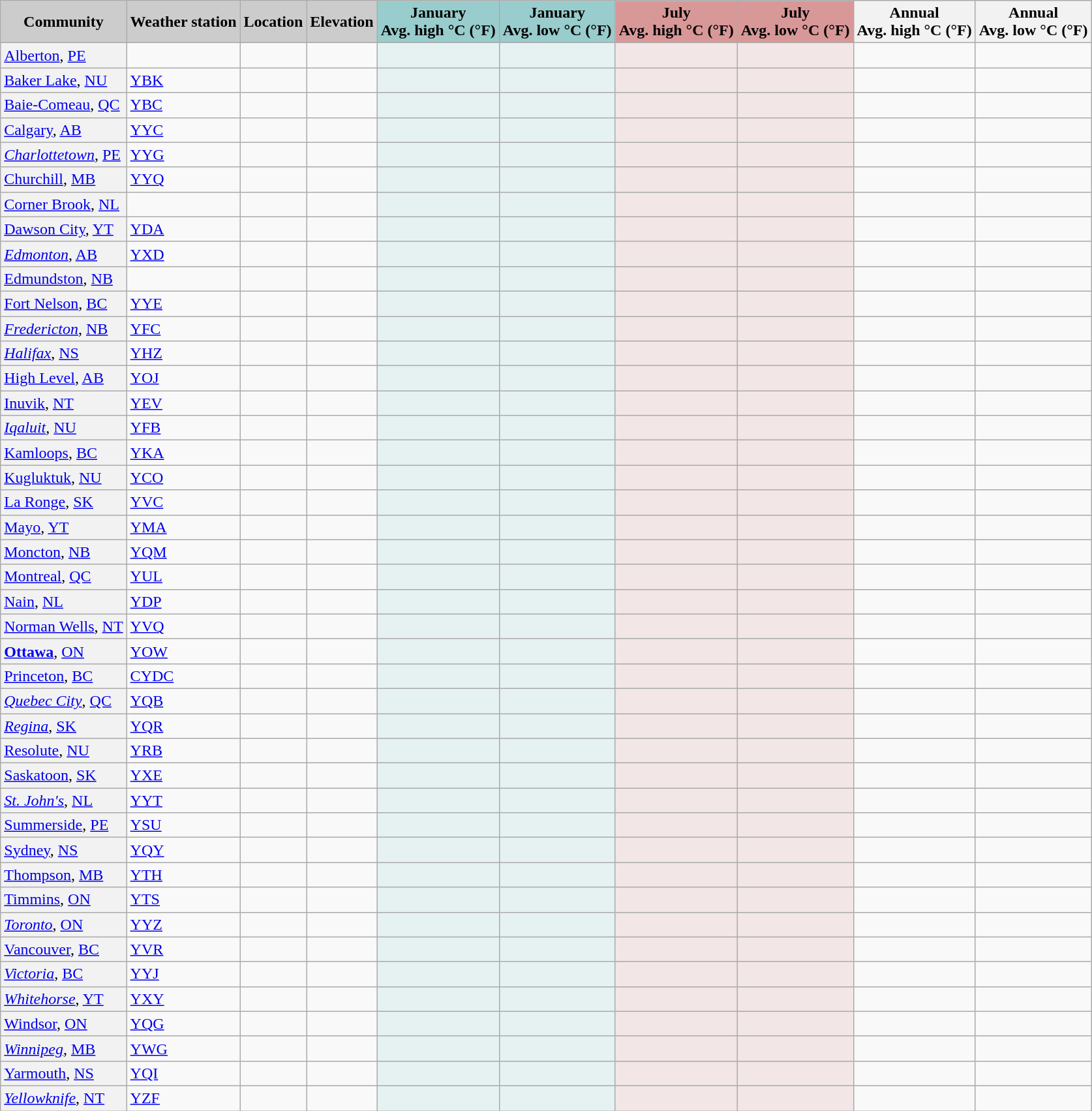<table class="wikitable sortable" style="text−align:center">
<tr>
<th style="background:#ccc;">Community</th>
<th style="background:#ccc;">Weather station</th>
<th style="background:#ccc;">Location</th>
<th style="background:#ccc;">Elevation</th>
<th style="background:#9cc;">January<br><span>Avg. high °C (°F)</span></th>
<th style="background:#9cc;">January<br><span>Avg. low °C (°F)</span></th>
<th style="background: #D99898;">July<br><span>Avg. high °C (°F)</span></th>
<th style="background: #D99898;">July<br><span>Avg. low °C (°F)</span></th>
<th>Annual<br><span>Avg. high °C (°F)</span></th>
<th>Annual<br><span>Avg. low °C (°F)</span></th>
</tr>
<tr>
<td style="text−align:left; background: #F2F2F2;"><a href='#'>Alberton</a>, <a href='#'>PE</a></td>
<td> </td>
<td></td>
<td></td>
<td style="background: #E6F2F2;"></td>
<td style="background: #E6F2F2;"></td>
<td style="background: #F2E6E6;"></td>
<td style="background: #F2E6E6;"></td>
<td></td>
<td></td>
</tr>
<tr>
<td style="text−align:left; background: #F2F2F2;"><a href='#'>Baker Lake</a>, <a href='#'>NU</a></td>
<td><a href='#'>YBK</a></td>
<td></td>
<td></td>
<td style="background: #E6F2F2;"></td>
<td style="background: #E6F2F2;"></td>
<td style="background: #F2E6E6;"></td>
<td style="background: #F2E6E6;"></td>
<td></td>
<td></td>
</tr>
<tr>
<td style="text−align:left; background: #F2F2F2;"><a href='#'>Baie-Comeau</a>, <a href='#'>QC</a></td>
<td><a href='#'>YBC</a></td>
<td></td>
<td></td>
<td style="background: #E6F2F2;"></td>
<td style="background: #E6F2F2;"></td>
<td style="background: #F2E6E6;"></td>
<td style="background: #F2E6E6;"></td>
<td></td>
<td></td>
</tr>
<tr>
<td style="text−align:left; background: #F2F2F2;"><a href='#'>Calgary</a>, <a href='#'>AB</a></td>
<td><a href='#'>YYC</a></td>
<td></td>
<td></td>
<td style="background: #E6F2F2;"></td>
<td style="background: #E6F2F2;"></td>
<td style="background: #F2E6E6;"></td>
<td style="background: #F2E6E6;"></td>
<td></td>
<td></td>
</tr>
<tr>
<td style="text−align:left; background: #F2F2F2;"><em><a href='#'>Charlottetown</a></em>, <a href='#'>PE</a></td>
<td><a href='#'>YYG</a></td>
<td></td>
<td></td>
<td style="background: #E6F2F2;"></td>
<td style="background: #E6F2F2;"></td>
<td style="background: #F2E6E6;"></td>
<td style="background: #F2E6E6;"></td>
<td></td>
<td></td>
</tr>
<tr>
<td style="text−align:left; background: #F2F2F2;"><a href='#'>Churchill</a>, <a href='#'>MB</a></td>
<td><a href='#'>YYQ</a></td>
<td></td>
<td></td>
<td style="background: #E6F2F2;"></td>
<td style="background: #E6F2F2;"></td>
<td style="background: #F2E6E6;"></td>
<td style="background: #F2E6E6;"></td>
<td></td>
<td></td>
</tr>
<tr>
<td style="text−align:left; background: #F2F2F2;"><a href='#'>Corner Brook</a>, <a href='#'>NL</a></td>
<td> </td>
<td></td>
<td></td>
<td style="background: #E6F2F2;"></td>
<td style="background: #E6F2F2;"></td>
<td style="background: #F2E6E6;"></td>
<td style="background: #F2E6E6;"></td>
<td></td>
<td></td>
</tr>
<tr>
<td style="text−align:left; background: #F2F2F2;"><a href='#'>Dawson City</a>, <a href='#'>YT</a></td>
<td><a href='#'>YDA</a></td>
<td></td>
<td></td>
<td style="background: #E6F2F2;"></td>
<td style="background: #E6F2F2;"></td>
<td style="background: #F2E6E6;"></td>
<td style="background: #F2E6E6;"></td>
<td></td>
<td></td>
</tr>
<tr>
<td style="text−align:left; background: #F2F2F2;"><em><a href='#'>Edmonton</a></em>, <a href='#'>AB</a></td>
<td><a href='#'>YXD</a></td>
<td></td>
<td></td>
<td style="background: #E6F2F2;"></td>
<td style="background: #E6F2F2;"></td>
<td style="background: #F2E6E6;"></td>
<td style="background: #F2E6E6;"></td>
<td></td>
<td></td>
</tr>
<tr>
<td style="text−align:left; background: #F2F2F2;"><a href='#'>Edmundston</a>, <a href='#'>NB</a></td>
<td> </td>
<td></td>
<td></td>
<td style="background: #E6F2F2;"></td>
<td style="background: #E6F2F2;"></td>
<td style="background: #F2E6E6;"></td>
<td style="background: #F2E6E6;"></td>
<td></td>
<td></td>
</tr>
<tr>
<td style="text−align:left; background: #F2F2F2;"><a href='#'>Fort Nelson</a>, <a href='#'>BC</a></td>
<td><a href='#'>YYE</a></td>
<td></td>
<td></td>
<td style="background: #E6F2F2;"></td>
<td style="background: #E6F2F2;"></td>
<td style="background: #F2E6E6;"></td>
<td style="background: #F2E6E6;"></td>
<td></td>
<td></td>
</tr>
<tr>
<td style="text−align:left; background: #F2F2F2;"><em><a href='#'>Fredericton</a></em>, <a href='#'>NB</a></td>
<td><a href='#'>YFC</a></td>
<td></td>
<td></td>
<td style="background: #E6F2F2;"></td>
<td style="background: #E6F2F2;"></td>
<td style="background: #F2E6E6;"></td>
<td style="background: #F2E6E6;"></td>
<td></td>
<td></td>
</tr>
<tr>
<td style="text−align:left; background: #F2F2F2;"><em><a href='#'>Halifax</a></em>, <a href='#'>NS</a></td>
<td><a href='#'>YHZ</a></td>
<td></td>
<td></td>
<td style="background: #E6F2F2;"></td>
<td style="background: #E6F2F2;"></td>
<td style="background: #F2E6E6;"></td>
<td style="background: #F2E6E6;"></td>
<td></td>
<td></td>
</tr>
<tr>
<td style="text−align:left; background: #F2F2F2;"><a href='#'>High Level</a>, <a href='#'>AB</a></td>
<td><a href='#'>YOJ</a></td>
<td></td>
<td></td>
<td style="background: #E6F2F2;"></td>
<td style="background: #E6F2F2;"></td>
<td style="background: #F2E6E6;"></td>
<td style="background: #F2E6E6;"></td>
<td></td>
<td></td>
</tr>
<tr>
<td style="text−align:left; background: #F2F2F2;"><a href='#'>Inuvik</a>, <a href='#'>NT</a></td>
<td><a href='#'>YEV</a></td>
<td></td>
<td></td>
<td style="background: #E6F2F2;"></td>
<td style="background: #E6F2F2;"></td>
<td style="background: #F2E6E6;"></td>
<td style="background: #F2E6E6;"></td>
<td></td>
<td></td>
</tr>
<tr>
<td style="text−align:left; background: #F2F2F2;"><em><a href='#'>Iqaluit</a></em>, <a href='#'>NU</a></td>
<td><a href='#'>YFB</a></td>
<td></td>
<td></td>
<td style="background: #E6F2F2;"></td>
<td style="background: #E6F2F2;"></td>
<td style="background: #F2E6E6;"></td>
<td style="background: #F2E6E6;"></td>
<td></td>
<td></td>
</tr>
<tr>
<td style="text−align:left; background: #F2F2F2;"><a href='#'>Kamloops</a>, <a href='#'>BC</a></td>
<td><a href='#'>YKA</a></td>
<td></td>
<td></td>
<td style="background: #E6F2F2;"></td>
<td style="background: #E6F2F2;"></td>
<td style="background: #F2E6E6;"></td>
<td style="background: #F2E6E6;"></td>
<td></td>
<td></td>
</tr>
<tr>
<td style="text−align:left; background: #F2F2F2;"><a href='#'>Kugluktuk</a>, <a href='#'>NU</a></td>
<td><a href='#'>YCO</a></td>
<td></td>
<td></td>
<td style="background: #E6F2F2;"></td>
<td style="background: #E6F2F2;"></td>
<td style="background: #F2E6E6;"></td>
<td style="background: #F2E6E6;"></td>
<td></td>
<td></td>
</tr>
<tr>
<td style="text−align:left; background: #F2F2F2;"><a href='#'>La Ronge</a>, <a href='#'>SK</a></td>
<td><a href='#'>YVC</a></td>
<td></td>
<td></td>
<td style="background: #E6F2F2;"></td>
<td style="background: #E6F2F2;"></td>
<td style="background: #F2E6E6;"></td>
<td style="background: #F2E6E6;"></td>
<td></td>
<td></td>
</tr>
<tr>
<td style="text−align:left; background: #F2F2F2;"><a href='#'>Mayo</a>, <a href='#'>YT</a></td>
<td><a href='#'>YMA</a></td>
<td></td>
<td></td>
<td style="background: #E6F2F2;"></td>
<td style="background: #E6F2F2;"></td>
<td style="background: #F2E6E6;"></td>
<td style="background: #F2E6E6;"></td>
<td></td>
<td></td>
</tr>
<tr>
<td style="text−align:left; background: #F2F2F2;"><a href='#'>Moncton</a>, <a href='#'>NB</a></td>
<td><a href='#'>YQM</a></td>
<td></td>
<td></td>
<td style="background: #E6F2F2;"></td>
<td style="background: #E6F2F2;"></td>
<td style="background: #F2E6E6;"></td>
<td style="background: #F2E6E6;"></td>
<td></td>
<td></td>
</tr>
<tr>
<td style="text−align:left; background: #F2F2F2;"><a href='#'>Montreal</a>, <a href='#'>QC</a></td>
<td><a href='#'>YUL</a></td>
<td></td>
<td></td>
<td style="background: #E6F2F2;"></td>
<td style="background: #E6F2F2;"></td>
<td style="background: #F2E6E6;"></td>
<td style="background: #F2E6E6;"></td>
<td></td>
<td></td>
</tr>
<tr>
<td style="text−align:left; background: #F2F2F2;"><a href='#'>Nain</a>, <a href='#'>NL</a></td>
<td><a href='#'>YDP</a></td>
<td></td>
<td></td>
<td style="background: #E6F2F2;"></td>
<td style="background: #E6F2F2;"></td>
<td style="background: #F2E6E6;"></td>
<td style="background: #F2E6E6;"></td>
<td></td>
<td></td>
</tr>
<tr>
<td style="text−align:left; background: #F2F2F2;"><a href='#'>Norman Wells</a>, <a href='#'>NT</a></td>
<td><a href='#'>YVQ</a></td>
<td></td>
<td></td>
<td style="background: #E6F2F2;"></td>
<td style="background: #E6F2F2;"></td>
<td style="background: #F2E6E6;"></td>
<td style="background: #F2E6E6;"></td>
<td></td>
<td></td>
</tr>
<tr>
<td style="text−align:left; background: #F2F2F2;"><strong><a href='#'>Ottawa</a></strong>, <a href='#'>ON</a></td>
<td><a href='#'>YOW</a></td>
<td></td>
<td></td>
<td style="background: #E6F2F2;"></td>
<td style="background: #E6F2F2;"></td>
<td style="background: #F2E6E6;"></td>
<td style="background: #F2E6E6;"></td>
<td></td>
<td></td>
</tr>
<tr>
<td style="text−align:left; background: #F2F2F2;"><a href='#'>Princeton</a>, <a href='#'>BC</a></td>
<td><a href='#'>CYDC</a></td>
<td></td>
<td></td>
<td style="background: #E6F2F2;"></td>
<td style="background: #E6F2F2;"></td>
<td style="background: #F2E6E6;"></td>
<td style="background: #F2E6E6;"></td>
<td></td>
<td></td>
</tr>
<tr>
<td style="text−align:left; background: #F2F2F2;"><em><a href='#'>Quebec City</a></em>, <a href='#'>QC</a></td>
<td><a href='#'>YQB</a></td>
<td></td>
<td></td>
<td style="background: #E6F2F2;"></td>
<td style="background: #E6F2F2;"></td>
<td style="background: #F2E6E6;"></td>
<td style="background: #F2E6E6;"></td>
<td></td>
<td></td>
</tr>
<tr>
<td style="text−align:left; background: #F2F2F2;"><em><a href='#'>Regina</a></em>, <a href='#'>SK</a></td>
<td><a href='#'>YQR</a></td>
<td></td>
<td></td>
<td style="background: #E6F2F2;"></td>
<td style="background: #E6F2F2;"></td>
<td style="background: #F2E6E6;"></td>
<td style="background: #F2E6E6;"></td>
<td></td>
<td></td>
</tr>
<tr>
<td style="text−align:left; background: #F2F2F2;"><a href='#'>Resolute</a>, <a href='#'>NU</a></td>
<td><a href='#'>YRB</a></td>
<td></td>
<td></td>
<td style="background: #E6F2F2;"></td>
<td style="background: #E6F2F2;"></td>
<td style="background: #F2E6E6;"></td>
<td style="background: #F2E6E6;"></td>
<td></td>
<td></td>
</tr>
<tr>
<td style="text−align:left; background: #F2F2F2;"><a href='#'>Saskatoon</a>, <a href='#'>SK</a></td>
<td><a href='#'>YXE</a></td>
<td></td>
<td></td>
<td style="background: #E6F2F2;"></td>
<td style="background: #E6F2F2;"></td>
<td style="background: #F2E6E6;"></td>
<td style="background: #F2E6E6;"></td>
<td></td>
<td></td>
</tr>
<tr>
<td style="text−align:left; background: #F2F2F2;"><em><a href='#'>St. John's</a></em>, <a href='#'>NL</a></td>
<td><a href='#'>YYT</a></td>
<td></td>
<td></td>
<td style="background: #E6F2F2;"></td>
<td style="background: #E6F2F2;"></td>
<td style="background: #F2E6E6;"></td>
<td style="background: #F2E6E6;"></td>
<td></td>
<td></td>
</tr>
<tr>
<td style="text−align:left; background: #F2F2F2;"><a href='#'>Summerside</a>, <a href='#'>PE</a></td>
<td><a href='#'>YSU</a></td>
<td></td>
<td></td>
<td style="background: #E6F2F2;"></td>
<td style="background: #E6F2F2;"></td>
<td style="background: #F2E6E6;"></td>
<td style="background: #F2E6E6;"></td>
<td></td>
<td></td>
</tr>
<tr>
<td style="text−align:left; background: #F2F2F2;"><a href='#'>Sydney</a>, <a href='#'>NS</a></td>
<td><a href='#'>YQY</a></td>
<td></td>
<td></td>
<td style="background: #E6F2F2;"></td>
<td style="background: #E6F2F2;"></td>
<td style="background: #F2E6E6;"></td>
<td style="background: #F2E6E6;"></td>
<td></td>
<td></td>
</tr>
<tr>
<td style="text−align:left; background: #F2F2F2;"><a href='#'>Thompson</a>, <a href='#'>MB</a></td>
<td><a href='#'>YTH</a></td>
<td></td>
<td></td>
<td style="background: #E6F2F2;"></td>
<td style="background: #E6F2F2;"></td>
<td style="background: #F2E6E6;"></td>
<td style="background: #F2E6E6;"></td>
<td></td>
<td></td>
</tr>
<tr>
<td style="text−align:left; background: #F2F2F2;"><a href='#'>Timmins</a>, <a href='#'>ON</a></td>
<td><a href='#'>YTS</a></td>
<td></td>
<td></td>
<td style="background: #E6F2F2;"></td>
<td style="background: #E6F2F2;"></td>
<td style="background: #F2E6E6;"></td>
<td style="background: #F2E6E6;"></td>
<td></td>
<td></td>
</tr>
<tr>
<td style="text−align:left; background: #F2F2F2;"><em><a href='#'>Toronto</a></em>, <a href='#'>ON</a></td>
<td><a href='#'>YYZ</a></td>
<td></td>
<td></td>
<td style="background: #E6F2F2;"></td>
<td style="background: #E6F2F2;"></td>
<td style="background: #F2E6E6;"></td>
<td style="background: #F2E6E6;"></td>
<td></td>
<td></td>
</tr>
<tr>
<td style="text−align:left; background: #F2F2F2;"><a href='#'>Vancouver</a>, <a href='#'>BC</a></td>
<td><a href='#'>YVR</a></td>
<td></td>
<td></td>
<td style="background: #E6F2F2;"></td>
<td style="background: #E6F2F2;"></td>
<td style="background: #F2E6E6;"></td>
<td style="background: #F2E6E6;"></td>
<td></td>
<td></td>
</tr>
<tr>
<td style="text−align:left; background: #F2F2F2;"><em><a href='#'>Victoria</a></em>, <a href='#'>BC</a></td>
<td><a href='#'>YYJ</a></td>
<td></td>
<td></td>
<td style="background: #E6F2F2;"></td>
<td style="background: #E6F2F2;"></td>
<td style="background: #F2E6E6;"></td>
<td style="background: #F2E6E6;"></td>
<td></td>
<td></td>
</tr>
<tr>
<td style="text−align:left; background: #F2F2F2;"><em><a href='#'>Whitehorse</a></em>, <a href='#'>YT</a></td>
<td><a href='#'>YXY</a></td>
<td></td>
<td></td>
<td style="background: #E6F2F2;"></td>
<td style="background: #E6F2F2;"></td>
<td style="background: #F2E6E6;"></td>
<td style="background: #F2E6E6;"></td>
<td></td>
<td></td>
</tr>
<tr>
<td style="text−align:left; background: #F2F2F2;"><a href='#'>Windsor</a>, <a href='#'>ON</a></td>
<td><a href='#'>YQG</a></td>
<td></td>
<td></td>
<td style="background: #E6F2F2;"></td>
<td style="background: #E6F2F2;"></td>
<td style="background: #F2E6E6;"></td>
<td style="background: #F2E6E6;"></td>
<td></td>
<td></td>
</tr>
<tr>
<td style="text−align:left; background: #F2F2F2;"><em><a href='#'>Winnipeg</a></em>, <a href='#'>MB</a></td>
<td><a href='#'>YWG</a></td>
<td></td>
<td></td>
<td style="background: #E6F2F2;"></td>
<td style="background: #E6F2F2;"></td>
<td style="background: #F2E6E6;"></td>
<td style="background: #F2E6E6;"></td>
<td></td>
<td></td>
</tr>
<tr>
<td style="text−align:left; background: #F2F2F2;"><a href='#'>Yarmouth</a>, <a href='#'>NS</a></td>
<td><a href='#'>YQI</a></td>
<td></td>
<td></td>
<td style="background: #E6F2F2;"></td>
<td style="background: #E6F2F2;"></td>
<td style="background: #F2E6E6;"></td>
<td style="background: #F2E6E6;"></td>
<td></td>
<td></td>
</tr>
<tr>
<td style="text−align:left; background: #F2F2F2;"><em><a href='#'>Yellowknife</a></em>, <a href='#'>NT</a></td>
<td><a href='#'>YZF</a></td>
<td></td>
<td></td>
<td style="background: #E6F2F2;"></td>
<td style="background: #E6F2F2;"></td>
<td style="background: #F2E6E6;"></td>
<td style="background: #F2E6E6;"></td>
<td></td>
<td></td>
</tr>
</table>
